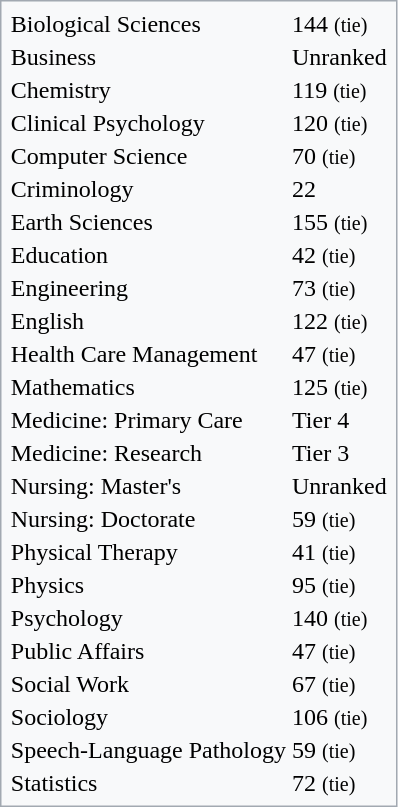<table class="floatright" style="background-color:#f8f9fa; border: 1px solid #a2a9b1; color:black; padding:0.2em;">
<tr>
<td>Biological Sciences</td>
<td>144 <small>(tie)</small></td>
</tr>
<tr>
<td>Business</td>
<td>Unranked</td>
</tr>
<tr>
<td>Chemistry</td>
<td>119 <small>(tie)</small></td>
</tr>
<tr>
<td>Clinical Psychology</td>
<td>120 <small>(tie)</small></td>
</tr>
<tr>
<td>Computer Science</td>
<td>70 <small>(tie)</small></td>
</tr>
<tr>
<td>Criminology</td>
<td>22</td>
</tr>
<tr>
<td>Earth Sciences</td>
<td>155 <small>(tie)</small></td>
</tr>
<tr>
<td>Education</td>
<td>42 <small>(tie)</small></td>
</tr>
<tr>
<td>Engineering</td>
<td>73 <small>(tie)</small></td>
</tr>
<tr>
<td>English</td>
<td>122 <small>(tie)</small></td>
</tr>
<tr>
<td>Health Care Management</td>
<td>47 <small>(tie)</small></td>
</tr>
<tr>
<td>Mathematics</td>
<td>125 <small>(tie)</small></td>
</tr>
<tr>
<td>Medicine: Primary Care</td>
<td>Tier 4</td>
</tr>
<tr>
<td>Medicine: Research</td>
<td>Tier 3</td>
</tr>
<tr>
<td>Nursing: Master's</td>
<td>Unranked</td>
</tr>
<tr>
<td>Nursing: Doctorate</td>
<td>59 <small>(tie)</small></td>
</tr>
<tr>
<td>Physical Therapy</td>
<td>41 <small>(tie)</small></td>
</tr>
<tr>
<td>Physics</td>
<td>95 <small>(tie)</small></td>
</tr>
<tr>
<td>Psychology</td>
<td>140 <small>(tie)</small></td>
</tr>
<tr>
<td>Public Affairs</td>
<td>47 <small>(tie)</small></td>
</tr>
<tr>
<td>Social Work</td>
<td>67 <small>(tie)</small></td>
</tr>
<tr>
<td>Sociology</td>
<td>106 <small>(tie)</small></td>
</tr>
<tr>
<td>Speech-Language Pathology</td>
<td>59 <small>(tie)</small></td>
</tr>
<tr>
<td>Statistics</td>
<td>72 <small>(tie)</small></td>
</tr>
</table>
